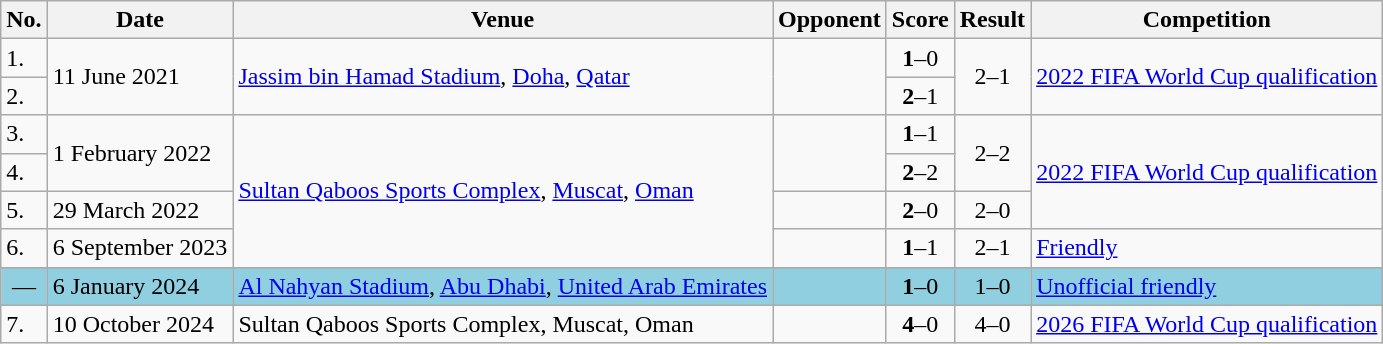<table class="wikitable">
<tr>
<th>No.</th>
<th>Date</th>
<th>Venue</th>
<th>Opponent</th>
<th>Score</th>
<th>Result</th>
<th>Competition</th>
</tr>
<tr>
<td>1.</td>
<td rowspan=2>11 June 2021</td>
<td rowspan=2><a href='#'>Jassim bin Hamad Stadium</a>, <a href='#'>Doha</a>, <a href='#'>Qatar</a></td>
<td rowspan=2></td>
<td align=center><strong>1</strong>–0</td>
<td rowspan=2 align=center>2–1</td>
<td rowspan=2><a href='#'>2022 FIFA World Cup qualification</a></td>
</tr>
<tr>
<td>2.</td>
<td align=center><strong>2</strong>–1</td>
</tr>
<tr>
<td>3.</td>
<td rowspan=2>1 February 2022</td>
<td rowspan=4><a href='#'>Sultan Qaboos Sports Complex</a>, <a href='#'>Muscat</a>, <a href='#'>Oman</a></td>
<td rowspan=2></td>
<td align=center><strong>1</strong>–1</td>
<td rowspan=2 align=center>2–2</td>
<td rowspan=3><a href='#'>2022 FIFA World Cup qualification</a></td>
</tr>
<tr>
<td>4.</td>
<td align=center><strong>2</strong>–2</td>
</tr>
<tr>
<td>5.</td>
<td>29 March 2022</td>
<td></td>
<td align=center><strong>2</strong>–0</td>
<td align=center>2–0</td>
</tr>
<tr>
<td>6.</td>
<td>6 September 2023</td>
<td></td>
<td align=center><strong>1</strong>–1</td>
<td align=center>2–1</td>
<td><a href='#'>Friendly</a></td>
</tr>
<tr style="background:#8fcfdf;">
<td align=center>—</td>
<td>6 January 2024</td>
<td><a href='#'>Al Nahyan Stadium</a>, <a href='#'>Abu Dhabi</a>, <a href='#'>United Arab Emirates</a></td>
<td></td>
<td align=center><strong>1</strong>–0</td>
<td align=center>1–0</td>
<td><a href='#'>Unofficial friendly</a></td>
</tr>
<tr>
<td>7.</td>
<td>10 October 2024</td>
<td>Sultan Qaboos Sports Complex, Muscat, Oman</td>
<td></td>
<td align=center><strong>4</strong>–0</td>
<td align=center>4–0</td>
<td><a href='#'>2026 FIFA World Cup qualification</a></td>
</tr>
</table>
